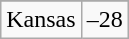<table class="wikitable">
<tr>
</tr>
<tr>
<td>Kansas</td>
<td>–28</td>
</tr>
</table>
